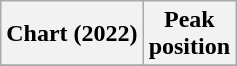<table class="wikitable sortable plainrowheaders" style="text-align:center">
<tr>
<th scope="col">Chart (2022)</th>
<th scope="col">Peak<br>position</th>
</tr>
<tr>
</tr>
</table>
